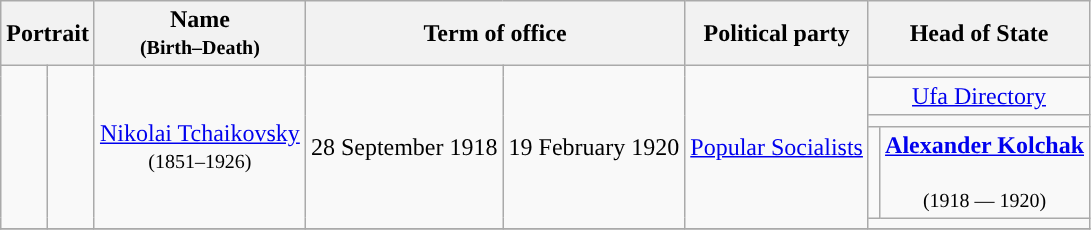<table class="wikitable" style="text-align:center">
<tr>
<th colspan=2>Portrait</th>
<th>Name<br><small>(Birth–Death)</small></th>
<th colspan=2>Term of office</th>
<th>Political party</th>
<th colspan=2>Head of State</th>
</tr>
<tr>
<td rowspan=5 style="background:"></td>
<td rowspan=5></td>
<td rowspan=5 scope="row" style="font-weight:normal;"><a href='#'>Nikolai Tchaikovsky</a><br><small>(1851–1926)</small></td>
<td rowspan=5>28 September 1918</td>
<td rowspan=5>19 February 1920</td>
<td rowspan=5><a href='#'>Popular Socialists</a></td>
<td colspan=5></td>
</tr>
<tr>
<td colspan=2><a href='#'>Ufa Directory</a></td>
</tr>
<tr>
<td colspan=2></td>
</tr>
<tr>
<td style="background: "></td>
<td><strong><a href='#'>Alexander Kolchak</a></strong><br><br><small>(1918 — 1920)</small></td>
</tr>
<tr>
<td colspan=2></td>
</tr>
<tr>
</tr>
</table>
